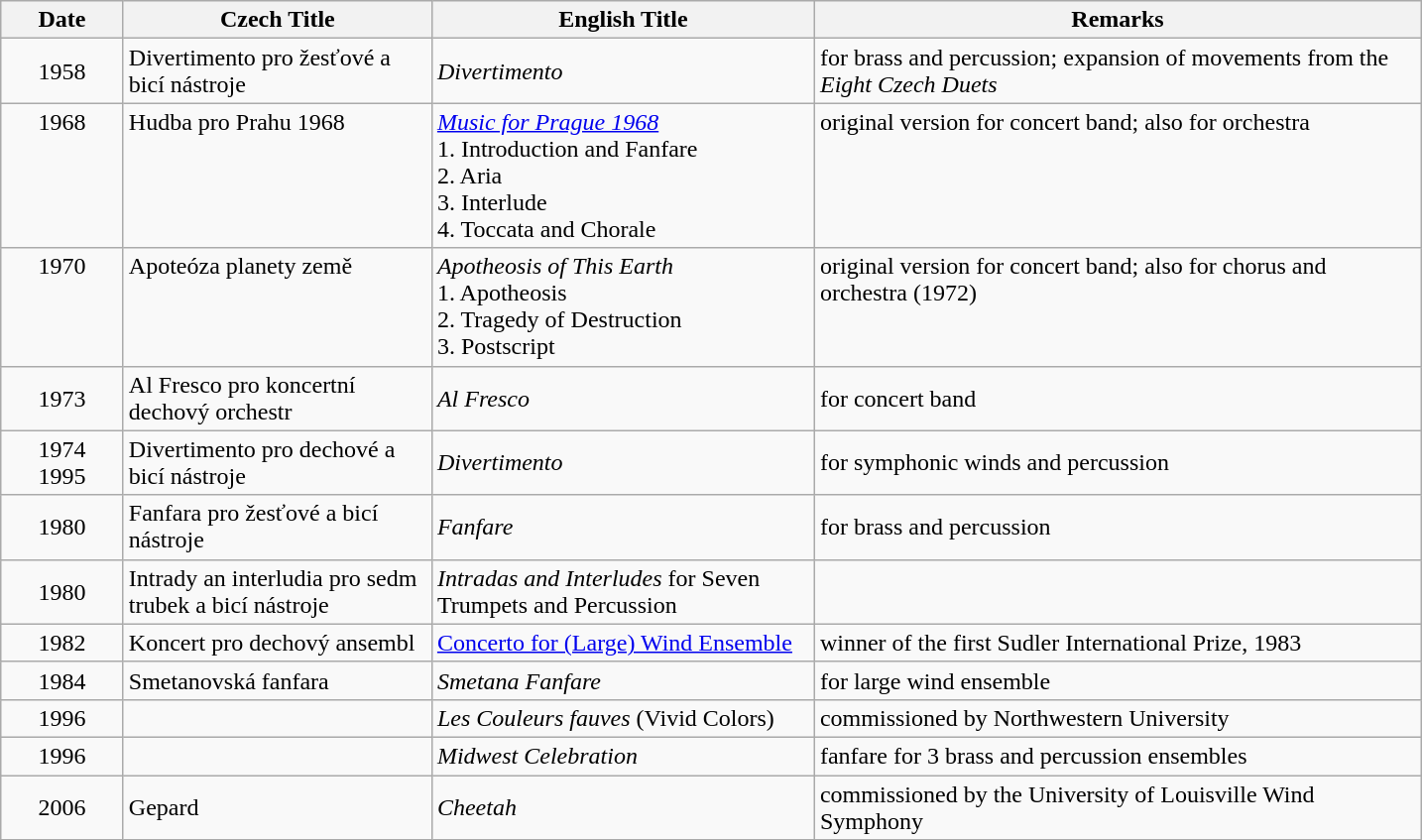<table class="wikitable" style="margins:auto; width=95%;">
<tr>
<th width="75">Date</th>
<th width="200">Czech Title</th>
<th width="250">English Title</th>
<th width="400">Remarks</th>
</tr>
<tr>
<td align=center>1958</td>
<td>Divertimento pro žesťové a bicí nástroje</td>
<td><em>Divertimento</em></td>
<td>for brass and percussion; expansion of movements from the <em>Eight Czech Duets</em></td>
</tr>
<tr>
<td align=center valign="top">1968</td>
<td valign="top">Hudba pro Prahu 1968</td>
<td><em><a href='#'>Music for Prague 1968</a></em> <br>   1. Introduction and Fanfare <br>   2. Aria <br>   3. Interlude <br>   4. Toccata and Chorale</td>
<td valign="top">original version for concert band; also for orchestra</td>
</tr>
<tr>
<td align=center valign="top">1970</td>
<td valign="top">Apoteóza planety země</td>
<td><em>Apotheosis of This Earth</em> <br>   1. Apotheosis <br>   2. Tragedy of Destruction <br>   3. Postscript</td>
<td valign="top">original version for concert band; also for chorus and orchestra (1972)</td>
</tr>
<tr>
<td align=center>1973</td>
<td>Al Fresco pro koncertní dechový orchestr</td>
<td><em>Al Fresco</em></td>
<td>for concert band</td>
</tr>
<tr>
<td align=center>1974 <br> 1995</td>
<td>Divertimento pro dechové a bicí nástroje</td>
<td><em>Divertimento</em></td>
<td>for symphonic winds and percussion</td>
</tr>
<tr>
<td align=center>1980</td>
<td>Fanfara pro žesťové a bicí nástroje</td>
<td><em>Fanfare</em></td>
<td>for brass and percussion</td>
</tr>
<tr>
<td align=center>1980</td>
<td>Intrady an interludia pro sedm trubek a bicí nástroje</td>
<td><em>Intradas and Interludes</em> for Seven Trumpets and Percussion</td>
<td> </td>
</tr>
<tr>
<td align=center>1982</td>
<td>Koncert pro dechový ansembl</td>
<td><a href='#'>Concerto for (Large) Wind Ensemble</a></td>
<td>winner of the first Sudler International Prize, 1983</td>
</tr>
<tr>
<td align=center>1984</td>
<td>Smetanovská fanfara</td>
<td><em>Smetana Fanfare</em></td>
<td>for large wind ensemble</td>
</tr>
<tr>
<td align=center>1996</td>
<td> </td>
<td><em>Les Couleurs fauves</em> (Vivid Colors)</td>
<td>commissioned by Northwestern University</td>
</tr>
<tr>
<td align=center>1996</td>
<td> </td>
<td><em>Midwest Celebration</em></td>
<td>fanfare for 3 brass and percussion ensembles</td>
</tr>
<tr>
<td align=center>2006</td>
<td>Gepard</td>
<td><em>Cheetah</em></td>
<td>commissioned by the University of Louisville Wind Symphony</td>
</tr>
</table>
